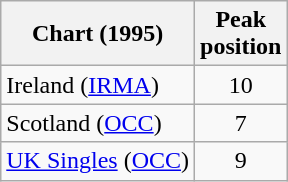<table class="wikitable sortable">
<tr>
<th>Chart (1995)</th>
<th>Peak<br>position</th>
</tr>
<tr>
<td>Ireland (<a href='#'>IRMA</a>)</td>
<td align="center">10</td>
</tr>
<tr>
<td>Scotland (<a href='#'>OCC</a>)</td>
<td align="center">7</td>
</tr>
<tr>
<td><a href='#'>UK Singles</a> (<a href='#'>OCC</a>)</td>
<td align="center">9</td>
</tr>
</table>
